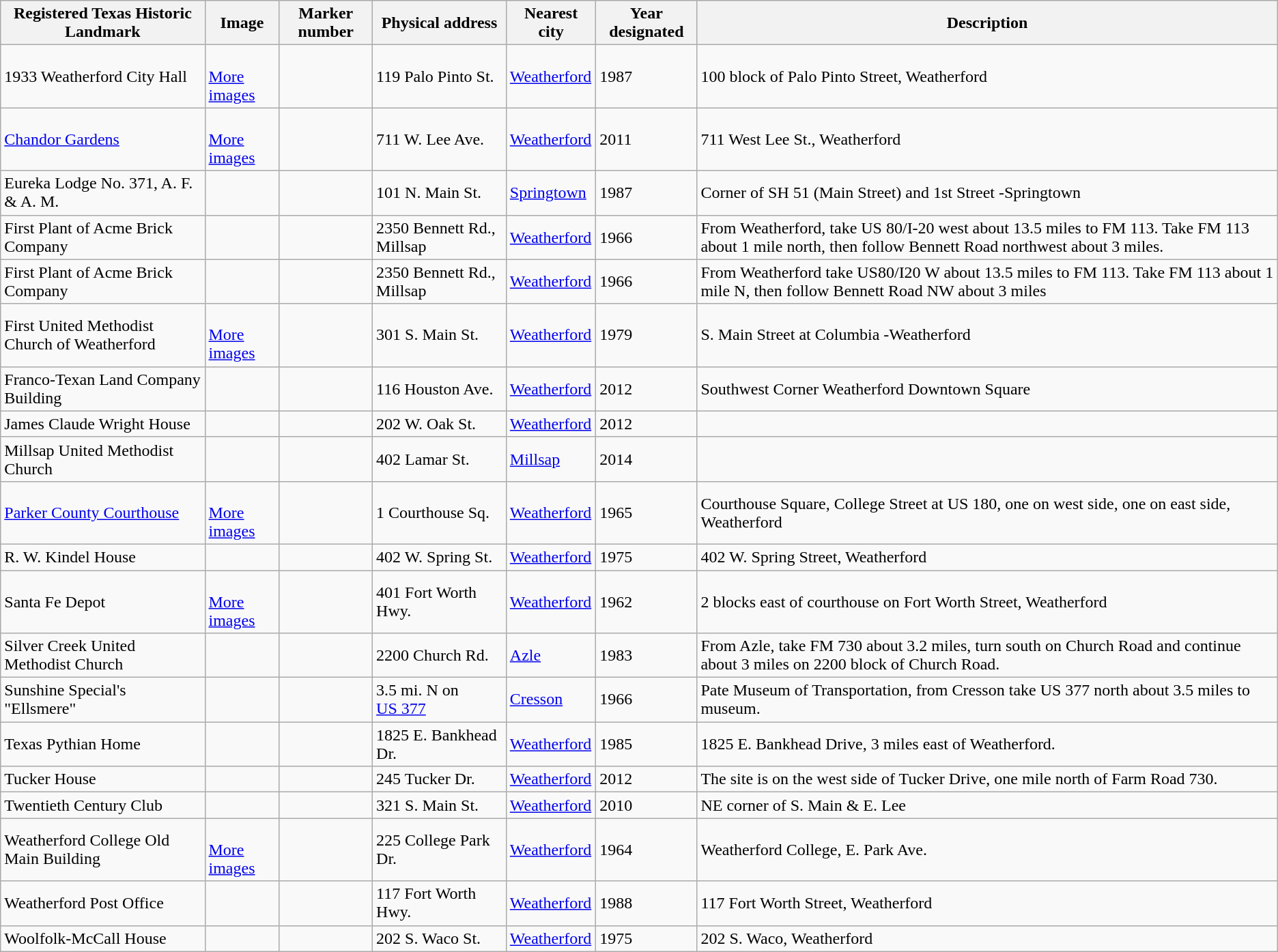<table class="wikitable sortable">
<tr>
<th>Registered Texas Historic Landmark</th>
<th>Image</th>
<th>Marker number</th>
<th>Physical address</th>
<th>Nearest city</th>
<th>Year designated</th>
<th>Description</th>
</tr>
<tr>
<td>1933 Weatherford City Hall</td>
<td><br> <a href='#'>More images</a></td>
<td></td>
<td>119 Palo Pinto St.<br></td>
<td><a href='#'>Weatherford</a></td>
<td>1987</td>
<td>100 block of Palo Pinto Street, Weatherford</td>
</tr>
<tr>
<td><a href='#'>Chandor Gardens</a></td>
<td><br> <a href='#'>More images</a></td>
<td></td>
<td>711 W. Lee Ave.<br></td>
<td><a href='#'>Weatherford</a></td>
<td>2011</td>
<td>711 West Lee St., Weatherford</td>
</tr>
<tr>
<td>Eureka Lodge No. 371, A. F. & A. M.</td>
<td></td>
<td></td>
<td>101 N. Main St.<br></td>
<td><a href='#'>Springtown</a></td>
<td>1987</td>
<td>Corner of SH 51 (Main Street) and 1st Street -Springtown</td>
</tr>
<tr>
<td>First Plant of Acme Brick Company</td>
<td></td>
<td></td>
<td>2350 Bennett Rd., Millsap<br></td>
<td><a href='#'>Weatherford</a></td>
<td>1966</td>
<td>From Weatherford, take US 80/I-20 west about 13.5 miles to FM 113. Take FM 113 about 1 mile north, then follow Bennett Road northwest about 3 miles.</td>
</tr>
<tr>
<td>First Plant of Acme Brick Company</td>
<td></td>
<td></td>
<td>2350 Bennett Rd., Millsap<br></td>
<td><a href='#'>Weatherford</a></td>
<td>1966</td>
<td>From Weatherford take US80/I20 W about 13.5 miles to FM 113. Take FM 113 about 1 mile N, then follow Bennett Road NW about 3 miles</td>
</tr>
<tr>
<td>First United Methodist Church of Weatherford</td>
<td><br> <a href='#'>More images</a></td>
<td></td>
<td>301 S. Main St.<br></td>
<td><a href='#'>Weatherford</a></td>
<td>1979</td>
<td>S. Main Street at Columbia -Weatherford</td>
</tr>
<tr>
<td>Franco-Texan Land Company Building</td>
<td></td>
<td></td>
<td>116 Houston Ave.<br></td>
<td><a href='#'>Weatherford</a></td>
<td>2012</td>
<td>Southwest Corner Weatherford Downtown Square</td>
</tr>
<tr>
<td>James Claude Wright House</td>
<td></td>
<td></td>
<td>202 W. Oak St.<br></td>
<td><a href='#'>Weatherford</a></td>
<td>2012</td>
<td></td>
</tr>
<tr>
<td>Millsap United Methodist Church</td>
<td></td>
<td></td>
<td>402 Lamar St.<br></td>
<td><a href='#'>Millsap</a></td>
<td>2014</td>
<td></td>
</tr>
<tr>
<td><a href='#'>Parker County Courthouse</a></td>
<td><br> <a href='#'>More images</a></td>
<td></td>
<td>1 Courthouse Sq.<br></td>
<td><a href='#'>Weatherford</a></td>
<td>1965</td>
<td>Courthouse Square, College Street at US 180, one on west side, one on east side, Weatherford</td>
</tr>
<tr>
<td>R. W. Kindel House</td>
<td></td>
<td></td>
<td>402 W. Spring St.<br></td>
<td><a href='#'>Weatherford</a></td>
<td>1975</td>
<td>402 W. Spring Street, Weatherford</td>
</tr>
<tr>
<td>Santa Fe Depot</td>
<td><br> <a href='#'>More images</a></td>
<td></td>
<td>401 Fort Worth Hwy.<br></td>
<td><a href='#'>Weatherford</a></td>
<td>1962</td>
<td>2 blocks east of courthouse on Fort Worth Street, Weatherford</td>
</tr>
<tr>
<td>Silver Creek United Methodist Church</td>
<td></td>
<td></td>
<td>2200 Church Rd.<br></td>
<td><a href='#'>Azle</a></td>
<td>1983</td>
<td>From Azle, take FM 730 about 3.2 miles, turn south on Church Road and continue about 3 miles on 2200 block of Church Road.</td>
</tr>
<tr>
<td>Sunshine Special's "Ellsmere"</td>
<td></td>
<td></td>
<td>3.5 mi. N on <a href='#'>US 377</a><br></td>
<td><a href='#'>Cresson</a></td>
<td>1966</td>
<td>Pate Museum of Transportation, from Cresson take US 377 north about 3.5 miles to museum.</td>
</tr>
<tr>
<td>Texas Pythian Home</td>
<td></td>
<td></td>
<td>1825 E. Bankhead Dr.<br></td>
<td><a href='#'>Weatherford</a></td>
<td>1985</td>
<td>1825 E. Bankhead Drive, 3 miles east of Weatherford.</td>
</tr>
<tr>
<td>Tucker House</td>
<td></td>
<td></td>
<td>245 Tucker Dr.<br></td>
<td><a href='#'>Weatherford</a></td>
<td>2012</td>
<td>The site is on the west side of Tucker Drive, one mile north of Farm Road 730.</td>
</tr>
<tr>
<td>Twentieth Century Club</td>
<td></td>
<td></td>
<td>321 S. Main St.<br></td>
<td><a href='#'>Weatherford</a></td>
<td>2010</td>
<td>NE corner of S. Main & E. Lee</td>
</tr>
<tr>
<td>Weatherford College Old Main Building</td>
<td><br> <a href='#'>More images</a></td>
<td></td>
<td>225 College Park Dr.<br></td>
<td><a href='#'>Weatherford</a></td>
<td>1964</td>
<td>Weatherford College, E. Park Ave.</td>
</tr>
<tr>
<td>Weatherford Post Office</td>
<td></td>
<td></td>
<td>117 Fort Worth Hwy.<br></td>
<td><a href='#'>Weatherford</a></td>
<td>1988</td>
<td>117 Fort Worth Street, Weatherford</td>
</tr>
<tr>
<td>Woolfolk-McCall House</td>
<td></td>
<td></td>
<td>202 S. Waco St.<br></td>
<td><a href='#'>Weatherford</a></td>
<td>1975</td>
<td>202 S. Waco, Weatherford</td>
</tr>
</table>
